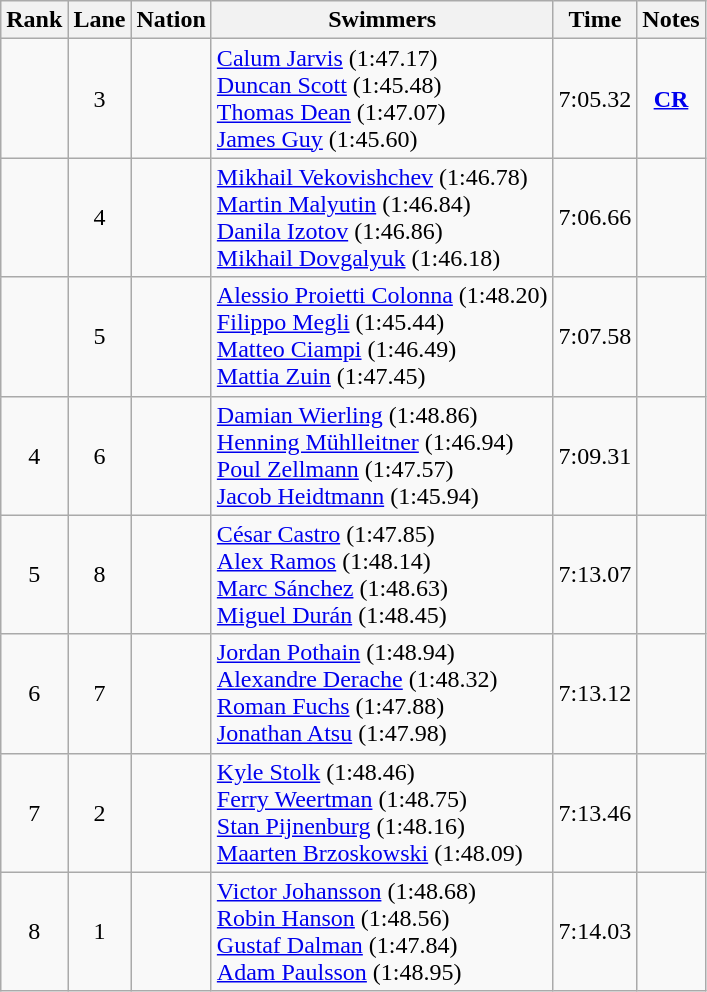<table class="wikitable sortable" style="text-align:center">
<tr>
<th>Rank</th>
<th>Lane</th>
<th>Nation</th>
<th>Swimmers</th>
<th>Time</th>
<th>Notes</th>
</tr>
<tr>
<td></td>
<td>3</td>
<td align=left></td>
<td align=left><a href='#'>Calum Jarvis</a> (1:47.17)<br><a href='#'>Duncan Scott</a> (1:45.48)<br><a href='#'>Thomas Dean</a> (1:47.07)<br><a href='#'>James Guy</a> (1:45.60)</td>
<td>7:05.32</td>
<td><strong><a href='#'>CR</a></strong></td>
</tr>
<tr>
<td></td>
<td>4</td>
<td align=left></td>
<td align=left><a href='#'>Mikhail Vekovishchev</a> (1:46.78)<br><a href='#'>Martin Malyutin</a> (1:46.84)<br><a href='#'>Danila Izotov</a> (1:46.86)<br><a href='#'>Mikhail Dovgalyuk</a> (1:46.18)</td>
<td>7:06.66</td>
<td></td>
</tr>
<tr>
<td></td>
<td>5</td>
<td align=left></td>
<td align=left><a href='#'>Alessio Proietti Colonna</a> (1:48.20)<br><a href='#'>Filippo Megli</a> (1:45.44)<br><a href='#'>Matteo Ciampi</a> (1:46.49)<br><a href='#'>Mattia Zuin</a> (1:47.45)</td>
<td>7:07.58</td>
<td></td>
</tr>
<tr>
<td>4</td>
<td>6</td>
<td align=left></td>
<td align=left><a href='#'>Damian Wierling</a> (1:48.86)<br><a href='#'>Henning Mühlleitner</a> (1:46.94)<br><a href='#'>Poul Zellmann</a> (1:47.57)<br><a href='#'>Jacob Heidtmann</a> (1:45.94)</td>
<td>7:09.31</td>
<td></td>
</tr>
<tr>
<td>5</td>
<td>8</td>
<td align=left></td>
<td align=left><a href='#'>César Castro</a> (1:47.85)<br><a href='#'>Alex Ramos</a> (1:48.14)<br><a href='#'>Marc Sánchez</a> (1:48.63)<br><a href='#'>Miguel Durán</a> (1:48.45)</td>
<td>7:13.07</td>
<td></td>
</tr>
<tr>
<td>6</td>
<td>7</td>
<td align=left></td>
<td align=left><a href='#'>Jordan Pothain</a> (1:48.94)<br><a href='#'>Alexandre Derache</a> (1:48.32)<br><a href='#'>Roman Fuchs</a> (1:47.88)<br><a href='#'>Jonathan Atsu</a> (1:47.98)</td>
<td>7:13.12</td>
<td></td>
</tr>
<tr>
<td>7</td>
<td>2</td>
<td align=left></td>
<td align=left><a href='#'>Kyle Stolk</a> (1:48.46)<br><a href='#'>Ferry Weertman</a> (1:48.75)<br><a href='#'>Stan Pijnenburg</a> (1:48.16)<br><a href='#'>Maarten Brzoskowski</a> (1:48.09)</td>
<td>7:13.46</td>
<td></td>
</tr>
<tr>
<td>8</td>
<td>1</td>
<td align=left></td>
<td align=left><a href='#'>Victor Johansson</a> (1:48.68)<br><a href='#'>Robin Hanson</a> (1:48.56)<br><a href='#'>Gustaf Dalman</a> (1:47.84)<br><a href='#'>Adam Paulsson</a> (1:48.95)</td>
<td>7:14.03</td>
<td></td>
</tr>
</table>
